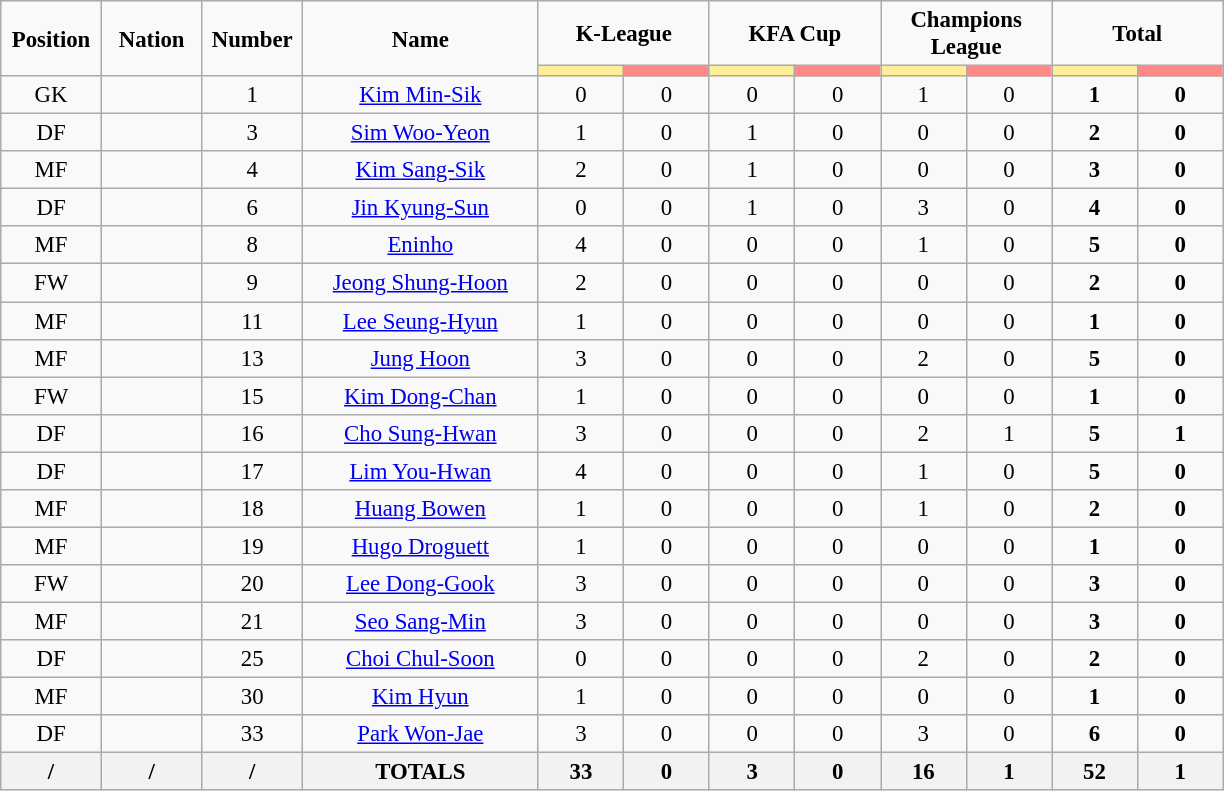<table class="wikitable" style="font-size: 95%; text-align: center;">
<tr>
<td rowspan="2" width="60" align="center"><strong>Position</strong></td>
<td rowspan="2" width="60" align="center"><strong>Nation</strong></td>
<td rowspan="2" width="60" align="center"><strong>Number</strong></td>
<td rowspan="2" width="150" align="center"><strong>Name</strong></td>
<td colspan="2" width="100" align="center"><strong>K-League</strong></td>
<td colspan="2" width="100" align="center"><strong>KFA Cup</strong></td>
<td colspan="2" width="100" align="center"><strong>Champions League</strong></td>
<td colspan="2" width="100" align="center"><strong>Total</strong></td>
</tr>
<tr>
<th width="50" style="background: #FFEE99"></th>
<th width="50" style="background: #FF8888"></th>
<th width="50" style="background: #FFEE99"></th>
<th width="50" style="background: #FF8888"></th>
<th width="50" style="background: #FFEE99"></th>
<th width="50" style="background: #FF8888"></th>
<th width="50" style="background: #FFEE99"></th>
<th width="50" style="background: #FF8888"></th>
</tr>
<tr>
<td>GK</td>
<td></td>
<td>1</td>
<td><a href='#'>Kim Min-Sik</a></td>
<td>0</td>
<td>0</td>
<td>0</td>
<td>0</td>
<td>1</td>
<td>0</td>
<td><strong>1</strong></td>
<td><strong>0</strong></td>
</tr>
<tr>
<td>DF</td>
<td></td>
<td>3</td>
<td><a href='#'>Sim Woo-Yeon</a></td>
<td>1</td>
<td>0</td>
<td>1</td>
<td>0</td>
<td>0</td>
<td>0</td>
<td><strong>2</strong></td>
<td><strong>0</strong></td>
</tr>
<tr>
<td>MF</td>
<td></td>
<td>4</td>
<td><a href='#'>Kim Sang-Sik</a></td>
<td>2</td>
<td>0</td>
<td>1</td>
<td>0</td>
<td>0</td>
<td>0</td>
<td><strong>3</strong></td>
<td><strong>0</strong></td>
</tr>
<tr>
<td>DF</td>
<td></td>
<td>6</td>
<td><a href='#'>Jin Kyung-Sun</a></td>
<td>0</td>
<td>0</td>
<td>1</td>
<td>0</td>
<td>3</td>
<td>0</td>
<td><strong>4</strong></td>
<td><strong>0</strong></td>
</tr>
<tr>
<td>MF</td>
<td></td>
<td>8</td>
<td><a href='#'>Eninho</a></td>
<td>4</td>
<td>0</td>
<td>0</td>
<td>0</td>
<td>1</td>
<td>0</td>
<td><strong>5</strong></td>
<td><strong>0</strong></td>
</tr>
<tr>
<td>FW</td>
<td></td>
<td>9</td>
<td><a href='#'>Jeong Shung-Hoon</a></td>
<td>2</td>
<td>0</td>
<td>0</td>
<td>0</td>
<td>0</td>
<td>0</td>
<td><strong>2</strong></td>
<td><strong>0</strong></td>
</tr>
<tr>
<td>MF</td>
<td></td>
<td>11</td>
<td><a href='#'>Lee Seung-Hyun</a></td>
<td>1</td>
<td>0</td>
<td>0</td>
<td>0</td>
<td>0</td>
<td>0</td>
<td><strong>1</strong></td>
<td><strong>0</strong></td>
</tr>
<tr>
<td>MF</td>
<td></td>
<td>13</td>
<td><a href='#'>Jung Hoon</a></td>
<td>3</td>
<td>0</td>
<td>0</td>
<td>0</td>
<td>2</td>
<td>0</td>
<td><strong>5</strong></td>
<td><strong>0</strong></td>
</tr>
<tr>
<td>FW</td>
<td></td>
<td>15</td>
<td><a href='#'>Kim Dong-Chan</a></td>
<td>1</td>
<td>0</td>
<td>0</td>
<td>0</td>
<td>0</td>
<td>0</td>
<td><strong>1</strong></td>
<td><strong>0</strong></td>
</tr>
<tr>
<td>DF</td>
<td></td>
<td>16</td>
<td><a href='#'>Cho Sung-Hwan</a></td>
<td>3</td>
<td>0</td>
<td>0</td>
<td>0</td>
<td>2</td>
<td>1</td>
<td><strong>5</strong></td>
<td><strong>1</strong></td>
</tr>
<tr>
<td>DF</td>
<td></td>
<td>17</td>
<td><a href='#'>Lim You-Hwan</a></td>
<td>4</td>
<td>0</td>
<td>0</td>
<td>0</td>
<td>1</td>
<td>0</td>
<td><strong>5</strong></td>
<td><strong>0</strong></td>
</tr>
<tr>
<td>MF</td>
<td></td>
<td>18</td>
<td><a href='#'>Huang Bowen</a></td>
<td>1</td>
<td>0</td>
<td>0</td>
<td>0</td>
<td>1</td>
<td>0</td>
<td><strong>2</strong></td>
<td><strong>0</strong></td>
</tr>
<tr>
<td>MF</td>
<td></td>
<td>19</td>
<td><a href='#'>Hugo Droguett</a></td>
<td>1</td>
<td>0</td>
<td>0</td>
<td>0</td>
<td>0</td>
<td>0</td>
<td><strong>1</strong></td>
<td><strong>0</strong></td>
</tr>
<tr>
<td>FW</td>
<td></td>
<td>20</td>
<td><a href='#'>Lee Dong-Gook</a></td>
<td>3</td>
<td>0</td>
<td>0</td>
<td>0</td>
<td>0</td>
<td>0</td>
<td><strong>3</strong></td>
<td><strong>0</strong></td>
</tr>
<tr>
<td>MF</td>
<td></td>
<td>21</td>
<td><a href='#'>Seo Sang-Min</a></td>
<td>3</td>
<td>0</td>
<td>0</td>
<td>0</td>
<td>0</td>
<td>0</td>
<td><strong>3</strong></td>
<td><strong>0</strong></td>
</tr>
<tr>
<td>DF</td>
<td></td>
<td>25</td>
<td><a href='#'>Choi Chul-Soon</a></td>
<td>0</td>
<td>0</td>
<td>0</td>
<td>0</td>
<td>2</td>
<td>0</td>
<td><strong>2</strong></td>
<td><strong>0</strong></td>
</tr>
<tr>
<td>MF</td>
<td></td>
<td>30</td>
<td><a href='#'>Kim Hyun</a></td>
<td>1</td>
<td>0</td>
<td>0</td>
<td>0</td>
<td>0</td>
<td>0</td>
<td><strong>1</strong></td>
<td><strong>0</strong></td>
</tr>
<tr>
<td>DF</td>
<td></td>
<td>33</td>
<td><a href='#'>Park Won-Jae</a></td>
<td>3</td>
<td>0</td>
<td>0</td>
<td>0</td>
<td>3</td>
<td>0</td>
<td><strong>6</strong></td>
<td><strong>0</strong></td>
</tr>
<tr>
<th>/</th>
<th>/</th>
<th>/</th>
<th>TOTALS</th>
<th>33</th>
<th>0</th>
<th>3</th>
<th>0</th>
<th>16</th>
<th>1</th>
<th>52</th>
<th>1</th>
</tr>
</table>
